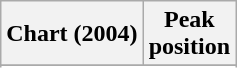<table class="wikitable sortable plainrowheaders" style="text-align:center">
<tr>
<th scope="col">Chart (2004)</th>
<th scope="col">Peak<br> position</th>
</tr>
<tr>
</tr>
<tr>
</tr>
</table>
